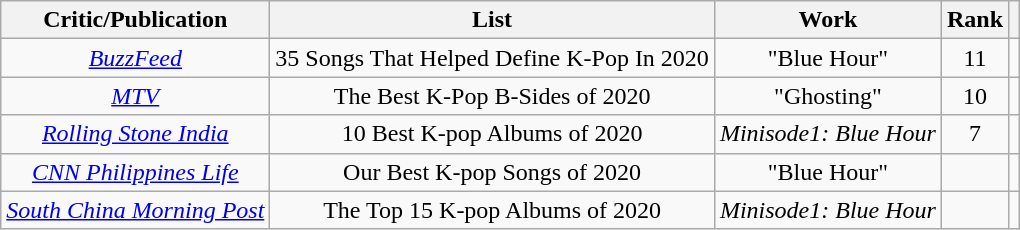<table class="sortable wikitable" style="text-align:center">
<tr>
<th>Critic/Publication</th>
<th>List</th>
<th>Work</th>
<th>Rank</th>
<th class="unsortable"></th>
</tr>
<tr>
<td><em><a href='#'>BuzzFeed</a></em></td>
<td>35 Songs That Helped Define K-Pop In 2020</td>
<td>"Blue Hour"</td>
<td>11</td>
<td></td>
</tr>
<tr>
<td><em><a href='#'>MTV</a></em></td>
<td>The Best K-Pop B-Sides of 2020</td>
<td>"Ghosting"</td>
<td>10</td>
<td></td>
</tr>
<tr>
<td><em><a href='#'>Rolling Stone India</a></em></td>
<td>10 Best K-pop Albums of 2020</td>
<td><em>Minisode1: Blue Hour</em></td>
<td>7</td>
<td></td>
</tr>
<tr>
<td><em><a href='#'>CNN Philippines Life</a></em></td>
<td>Our Best K-pop Songs of 2020</td>
<td>"Blue Hour"</td>
<td></td>
<td></td>
</tr>
<tr>
<td><em><a href='#'>South China Morning Post</a></em></td>
<td>The Top 15 K-pop Albums of 2020</td>
<td><em>Minisode1: Blue Hour</em></td>
<td></td>
<td></td>
</tr>
</table>
